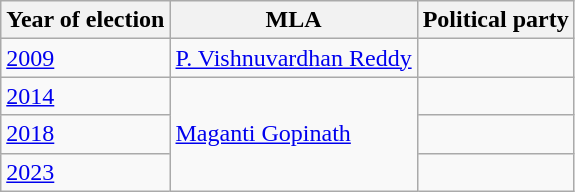<table class="wikitable sortable">
<tr>
<th>Year of election</th>
<th>MLA</th>
<th colspan="2">Political party</th>
</tr>
<tr>
<td><a href='#'>2009</a></td>
<td><a href='#'>P. Vishnuvardhan Reddy</a></td>
<td></td>
</tr>
<tr>
<td><a href='#'>2014</a></td>
<td rowspan=3><a href='#'>Maganti Gopinath</a></td>
<td></td>
</tr>
<tr>
<td><a href='#'>2018</a></td>
<td></td>
</tr>
<tr>
<td><a href='#'>2023</a></td>
</tr>
</table>
